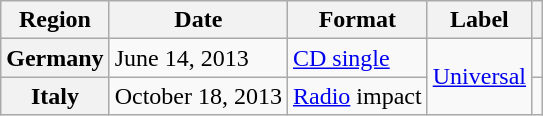<table class="wikitable plainrowheaders">
<tr>
<th scope="col">Region</th>
<th scope="col">Date</th>
<th scope="col">Format</th>
<th scope="col">Label</th>
<th scope="col"></th>
</tr>
<tr>
<th scope="row">Germany</th>
<td>June 14, 2013</td>
<td><a href='#'>CD single</a></td>
<td rowspan="2"><a href='#'>Universal</a></td>
<td></td>
</tr>
<tr>
<th scope="row">Italy</th>
<td>October 18, 2013</td>
<td><a href='#'>Radio</a> impact</td>
<td></td>
</tr>
</table>
